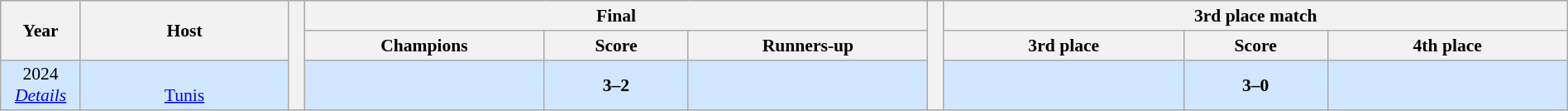<table class="wikitable" style="font-size:90%; width:100%; text-align:center;">
<tr bgcolor=#c1d8ff>
<th rowspan=2 width=5%>Year</th>
<th rowspan=2 width=13%>Host</th>
<th width=1% rowspan=3 bgcolor=#ffffff></th>
<th colspan=3>Final</th>
<th width=1% rowspan=3 bgcolor=#ffffff></th>
<th colspan=3>3rd place match</th>
</tr>
<tr bgcolor=#efefef>
<th width=15%>Champions</th>
<th width=9%>Score</th>
<th width=15%>Runners-up</th>
<th width=15%>3rd place</th>
<th width=9%>Score</th>
<th width=15%>4th place</th>
</tr>
<tr bgcolor=#d0e7ff>
<td>2024<br><em><a href='#'>Details</a></em></td>
<td><br><a href='#'>Tunis</a></td>
<td><strong></strong></td>
<td><strong>3–2</strong></td>
<td></td>
<td></td>
<td><strong>3–0</strong></td>
<td></td>
</tr>
</table>
